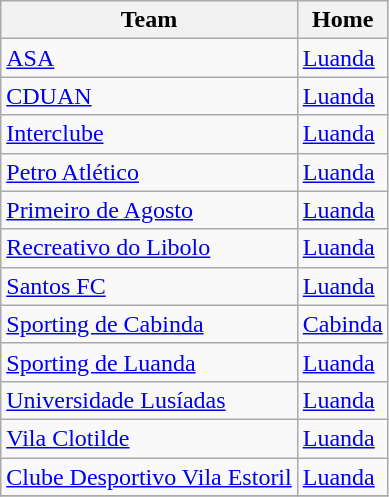<table class="wikitable">
<tr>
<th>Team</th>
<th>Home</th>
</tr>
<tr>
<td><a href='#'>ASA</a></td>
<td><a href='#'>Luanda</a></td>
</tr>
<tr>
<td><a href='#'>CDUAN</a></td>
<td><a href='#'>Luanda</a></td>
</tr>
<tr>
<td><a href='#'>Interclube</a></td>
<td><a href='#'>Luanda</a></td>
</tr>
<tr>
<td><a href='#'>Petro Atlético</a></td>
<td><a href='#'>Luanda</a></td>
</tr>
<tr>
<td><a href='#'>Primeiro de Agosto</a></td>
<td><a href='#'>Luanda</a></td>
</tr>
<tr>
<td><a href='#'>Recreativo do Libolo</a></td>
<td><a href='#'>Luanda</a></td>
</tr>
<tr>
<td><a href='#'>Santos FC</a></td>
<td><a href='#'>Luanda</a></td>
</tr>
<tr>
<td><a href='#'>Sporting de Cabinda</a></td>
<td><a href='#'>Cabinda</a></td>
</tr>
<tr>
<td><a href='#'>Sporting de Luanda</a></td>
<td><a href='#'>Luanda</a></td>
</tr>
<tr>
<td><a href='#'>Universidade Lusíadas</a></td>
<td><a href='#'>Luanda</a></td>
</tr>
<tr>
<td><a href='#'>Vila Clotilde</a></td>
<td><a href='#'>Luanda</a></td>
</tr>
<tr>
<td><a href='#'>Clube Desportivo Vila Estoril</a></td>
<td><a href='#'>Luanda</a></td>
</tr>
<tr>
</tr>
</table>
